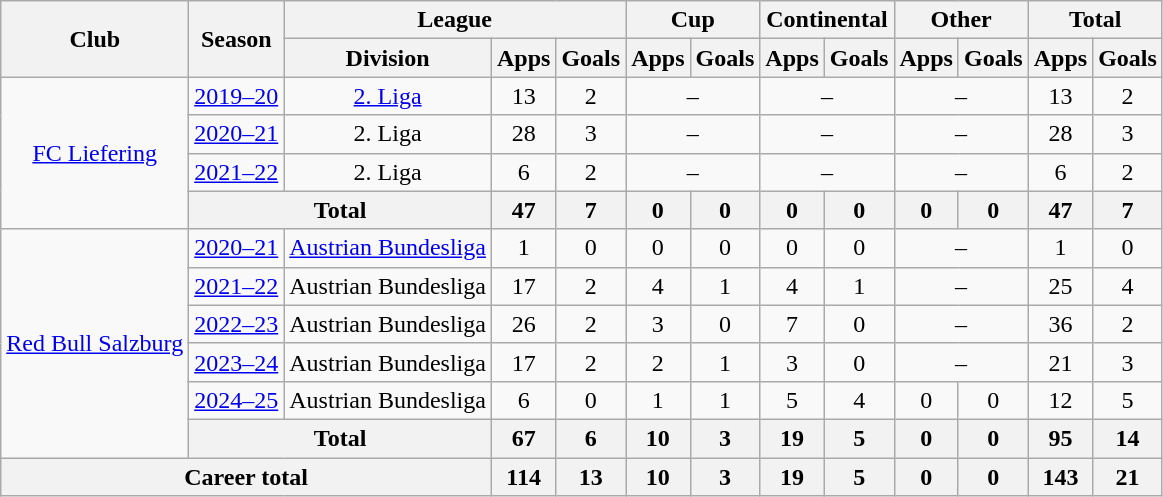<table class="wikitable" style="text-align: center">
<tr>
<th rowspan="2">Club</th>
<th rowspan="2">Season</th>
<th colspan="3">League</th>
<th colspan="2">Cup</th>
<th colspan="2">Continental</th>
<th colspan="2">Other</th>
<th colspan="2">Total</th>
</tr>
<tr>
<th>Division</th>
<th>Apps</th>
<th>Goals</th>
<th>Apps</th>
<th>Goals</th>
<th>Apps</th>
<th>Goals</th>
<th>Apps</th>
<th>Goals</th>
<th>Apps</th>
<th>Goals</th>
</tr>
<tr>
<td rowspan="4"><a href='#'>FC Liefering</a></td>
<td><a href='#'>2019–20</a></td>
<td><a href='#'>2. Liga</a></td>
<td>13</td>
<td>2</td>
<td colspan="2">–</td>
<td colspan="2">–</td>
<td colspan="2">–</td>
<td>13</td>
<td>2</td>
</tr>
<tr>
<td><a href='#'>2020–21</a></td>
<td>2. Liga</td>
<td>28</td>
<td>3</td>
<td colspan="2">–</td>
<td colspan="2">–</td>
<td colspan="2">–</td>
<td>28</td>
<td>3</td>
</tr>
<tr>
<td><a href='#'>2021–22</a></td>
<td>2. Liga</td>
<td>6</td>
<td>2</td>
<td colspan="2">–</td>
<td colspan="2">–</td>
<td colspan="2">–</td>
<td>6</td>
<td>2</td>
</tr>
<tr>
<th colspan=2>Total</th>
<th>47</th>
<th>7</th>
<th>0</th>
<th>0</th>
<th>0</th>
<th>0</th>
<th>0</th>
<th>0</th>
<th>47</th>
<th>7</th>
</tr>
<tr>
<td rowspan="6"><a href='#'>Red Bull Salzburg</a></td>
<td><a href='#'>2020–21</a></td>
<td><a href='#'>Austrian Bundesliga</a></td>
<td>1</td>
<td>0</td>
<td>0</td>
<td>0</td>
<td>0</td>
<td>0</td>
<td colspan="2">–</td>
<td>1</td>
<td>0</td>
</tr>
<tr>
<td><a href='#'>2021–22</a></td>
<td>Austrian Bundesliga</td>
<td>17</td>
<td>2</td>
<td>4</td>
<td>1</td>
<td>4</td>
<td>1</td>
<td colspan="2">–</td>
<td>25</td>
<td>4</td>
</tr>
<tr>
<td><a href='#'>2022–23</a></td>
<td>Austrian Bundesliga</td>
<td>26</td>
<td>2</td>
<td>3</td>
<td>0</td>
<td>7</td>
<td>0</td>
<td colspan="2">–</td>
<td>36</td>
<td>2</td>
</tr>
<tr>
<td><a href='#'>2023–24</a></td>
<td>Austrian Bundesliga</td>
<td>17</td>
<td>2</td>
<td>2</td>
<td>1</td>
<td>3</td>
<td>0</td>
<td colspan="2">–</td>
<td>21</td>
<td>3</td>
</tr>
<tr>
<td><a href='#'>2024–25</a></td>
<td>Austrian Bundesliga</td>
<td>6</td>
<td>0</td>
<td>1</td>
<td>1</td>
<td>5</td>
<td>4</td>
<td>0</td>
<td>0</td>
<td>12</td>
<td>5</td>
</tr>
<tr>
<th colspan=2>Total</th>
<th>67</th>
<th>6</th>
<th>10</th>
<th>3</th>
<th>19</th>
<th>5</th>
<th>0</th>
<th>0</th>
<th>95</th>
<th>14</th>
</tr>
<tr>
<th colspan=3>Career total</th>
<th>114</th>
<th>13</th>
<th>10</th>
<th>3</th>
<th>19</th>
<th>5</th>
<th>0</th>
<th>0</th>
<th>143</th>
<th>21</th>
</tr>
</table>
